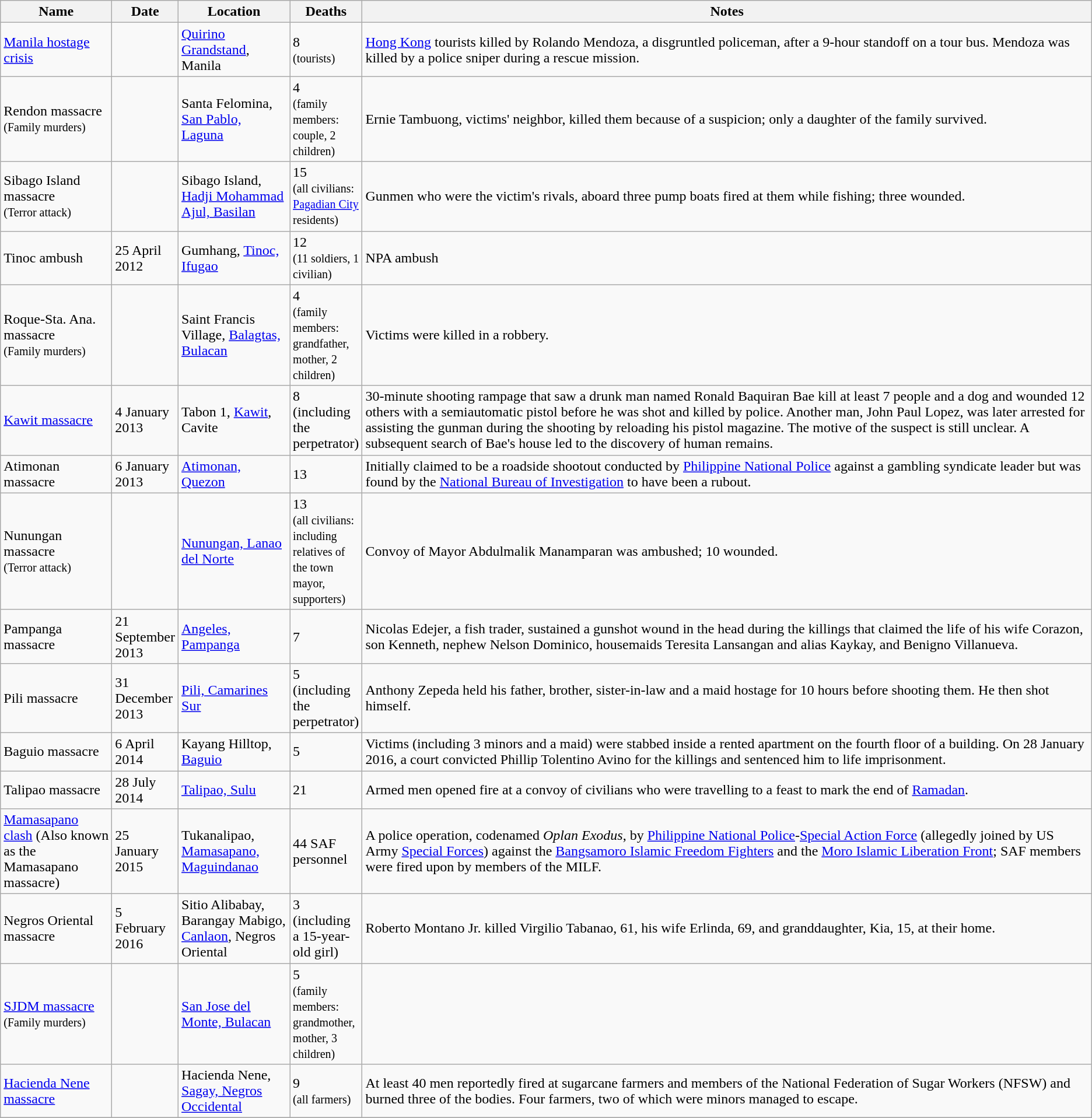<table class="wikitable sortable">
<tr>
<th style="width:120px;">Name</th>
<th style="width:65px;">Date</th>
<th style="width:120px;">Location</th>
<th style="width:75px;" data-sort-type="number">Deaths</th>
<th class="unsortable">Notes</th>
</tr>
<tr>
<td><a href='#'>Manila hostage crisis</a></td>
<td></td>
<td><a href='#'>Quirino Grandstand</a>, Manila</td>
<td>8<br><small>(tourists)</small></td>
<td><a href='#'>Hong Kong</a> tourists killed by Rolando Mendoza, a disgruntled policeman, after a 9-hour standoff on a tour bus. Mendoza was killed by a police sniper during a rescue mission.</td>
</tr>
<tr>
<td>Rendon massacre<br><small>(Family murders)</small></td>
<td></td>
<td>Santa Felomina, <a href='#'>San Pablo, Laguna</a></td>
<td>4<br><small>(family members: couple, 2 children)</small></td>
<td>Ernie Tambuong, victims' neighbor, killed them because of a suspicion; only a daughter of the family survived.</td>
</tr>
<tr>
<td>Sibago Island massacre<br><small>(Terror attack)</small></td>
<td></td>
<td>Sibago Island, <a href='#'>Hadji Mohammad Ajul, Basilan</a></td>
<td>15<br><small>(all civilians: <a href='#'>Pagadian City</a> residents)</small></td>
<td>Gunmen who were the victim's rivals, aboard three pump boats fired at them while fishing; three wounded.</td>
</tr>
<tr>
<td>Tinoc ambush</td>
<td>25 April 2012</td>
<td>Gumhang, <a href='#'>Tinoc, Ifugao</a></td>
<td>12<br><small>(11 soldiers, 1 civilian)</small></td>
<td>NPA ambush</td>
</tr>
<tr>
<td>Roque-Sta. Ana. massacre<br><small>(Family murders)</small></td>
<td></td>
<td>Saint Francis Village, <a href='#'>Balagtas, Bulacan</a></td>
<td>4<br><small>(family members: grandfather, mother, 2 children)</small></td>
<td>Victims were killed in a robbery.</td>
</tr>
<tr>
<td><a href='#'>Kawit massacre</a></td>
<td>4 January 2013</td>
<td>Tabon 1, <a href='#'>Kawit</a>, Cavite</td>
<td>8 (including the perpetrator)</td>
<td>30-minute shooting rampage that saw a drunk man named Ronald Baquiran Bae kill at least 7 people and a dog and wounded 12 others with a semiautomatic pistol before he was shot and killed by police. Another man, John Paul Lopez, was later arrested for assisting the gunman during the shooting by reloading his pistol magazine. The motive of the suspect is still unclear. A subsequent search of Bae's house led to the discovery of human remains.</td>
</tr>
<tr>
<td>Atimonan massacre</td>
<td>6 January 2013</td>
<td><a href='#'>Atimonan, Quezon</a></td>
<td>13</td>
<td>Initially claimed to be a roadside shootout conducted by <a href='#'>Philippine National Police</a> against a gambling syndicate leader but was found by the <a href='#'>National Bureau of Investigation</a> to have been a rubout.</td>
</tr>
<tr>
<td>Nunungan massacre<br><small>(Terror attack)</small></td>
<td></td>
<td><a href='#'>Nunungan, Lanao del Norte</a></td>
<td>13<br><small>(all civilians: including relatives of the town mayor, supporters)</small></td>
<td>Convoy of Mayor Abdulmalik Manamparan was ambushed; 10 wounded.</td>
</tr>
<tr>
<td>Pampanga massacre</td>
<td>21 September 2013</td>
<td><a href='#'>Angeles, Pampanga</a></td>
<td>7</td>
<td>Nicolas Edejer, a fish trader, sustained a gunshot wound in the head during the killings that claimed the life of his wife Corazon, son Kenneth, nephew Nelson Dominico, housemaids Teresita Lansangan and alias Kaykay, and Benigno Villanueva.</td>
</tr>
<tr>
<td>Pili massacre</td>
<td>31 December 2013</td>
<td><a href='#'>Pili, Camarines Sur</a></td>
<td>5 (including the perpetrator)</td>
<td>Anthony Zepeda held his father, brother, sister-in-law and a maid hostage for 10 hours before shooting them. He then shot himself.</td>
</tr>
<tr>
<td>Baguio massacre</td>
<td>6 April 2014</td>
<td>Kayang Hilltop, <a href='#'>Baguio</a></td>
<td>5</td>
<td>Victims (including 3 minors and a maid) were stabbed inside a rented apartment on the fourth floor of a building. On 28 January 2016, a court convicted Phillip Tolentino Avino for the killings and sentenced him to life imprisonment.</td>
</tr>
<tr>
<td>Talipao massacre</td>
<td>28 July 2014</td>
<td><a href='#'>Talipao, Sulu</a></td>
<td>21</td>
<td>Armed men opened fire at a convoy of civilians who were travelling to a feast to mark the end of <a href='#'>Ramadan</a>.</td>
</tr>
<tr>
<td><a href='#'>Mamasapano clash</a> (Also known as the Mamasapano massacre)</td>
<td>25 January 2015</td>
<td>Tukanalipao, <a href='#'>Mamasapano, Maguindanao</a></td>
<td>44 SAF personnel</td>
<td>A police operation, codenamed <em>Oplan Exodus</em>, by <a href='#'>Philippine National Police</a>-<a href='#'>Special Action Force</a> (allegedly joined by US Army <a href='#'>Special Forces</a>) against the <a href='#'>Bangsamoro Islamic Freedom Fighters</a> and the <a href='#'>Moro Islamic Liberation Front</a>; SAF members were fired upon by members of the MILF.</td>
</tr>
<tr>
<td>Negros Oriental massacre</td>
<td>5 February 2016</td>
<td>Sitio Alibabay, Barangay Mabigo, <a href='#'>Canlaon</a>, Negros Oriental</td>
<td>3 (including a 15-year-old girl)</td>
<td>Roberto Montano Jr. killed Virgilio Tabanao, 61, his wife Erlinda, 69, and granddaughter, Kia, 15, at their home.</td>
</tr>
<tr>
<td><a href='#'>SJDM massacre</a><br><small>(Family murders)</small></td>
<td></td>
<td><a href='#'>San Jose del Monte, Bulacan</a></td>
<td>5<br><small>(family members: grandmother, mother, 3 children)</small></td>
<td></td>
</tr>
<tr>
<td><a href='#'>Hacienda Nene massacre</a></td>
<td></td>
<td>Hacienda Nene, <a href='#'>Sagay, Negros Occidental</a></td>
<td>9<br><small>(all farmers)</small></td>
<td>At least 40 men reportedly fired at sugarcane farmers and members of the National Federation of Sugar Workers (NFSW) and burned three of the bodies. Four farmers, two of which were minors managed to escape.</td>
</tr>
<tr>
</tr>
</table>
